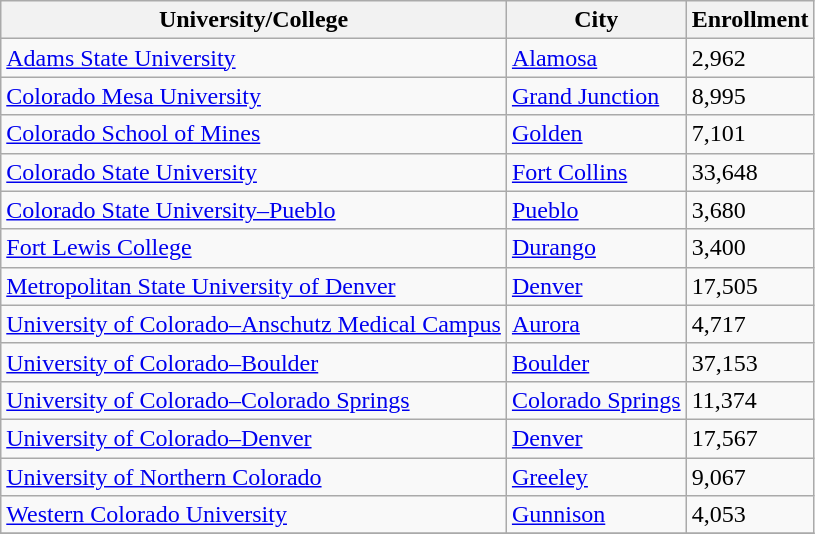<table class="wikitable sortable">
<tr>
<th>University/College</th>
<th>City</th>
<th>Enrollment</th>
</tr>
<tr>
<td><a href='#'>Adams State University</a></td>
<td><a href='#'>Alamosa</a></td>
<td>2,962</td>
</tr>
<tr>
<td><a href='#'>Colorado Mesa University</a></td>
<td><a href='#'>Grand Junction</a></td>
<td>8,995</td>
</tr>
<tr>
<td><a href='#'>Colorado School of Mines</a></td>
<td><a href='#'>Golden</a></td>
<td>7,101</td>
</tr>
<tr>
<td><a href='#'>Colorado State University</a></td>
<td><a href='#'>Fort Collins</a></td>
<td>33,648</td>
</tr>
<tr>
<td><a href='#'>Colorado State University–Pueblo</a></td>
<td><a href='#'>Pueblo</a></td>
<td>3,680</td>
</tr>
<tr>
<td><a href='#'>Fort Lewis College</a></td>
<td><a href='#'>Durango</a></td>
<td>3,400</td>
</tr>
<tr>
<td><a href='#'>Metropolitan State University of Denver</a></td>
<td><a href='#'>Denver</a></td>
<td>17,505</td>
</tr>
<tr>
<td><a href='#'>University of Colorado–Anschutz Medical Campus</a></td>
<td><a href='#'>Aurora</a></td>
<td>4,717</td>
</tr>
<tr>
<td><a href='#'>University of Colorado–Boulder</a></td>
<td><a href='#'>Boulder</a></td>
<td>37,153</td>
</tr>
<tr>
<td><a href='#'>University of Colorado–Colorado Springs</a></td>
<td><a href='#'>Colorado Springs</a></td>
<td>11,374</td>
</tr>
<tr>
<td><a href='#'>University of Colorado–Denver</a></td>
<td><a href='#'>Denver</a></td>
<td>17,567</td>
</tr>
<tr>
<td><a href='#'>University of Northern Colorado</a></td>
<td><a href='#'>Greeley</a></td>
<td>9,067</td>
</tr>
<tr>
<td><a href='#'>Western Colorado University</a></td>
<td><a href='#'>Gunnison</a></td>
<td>4,053</td>
</tr>
<tr>
</tr>
</table>
